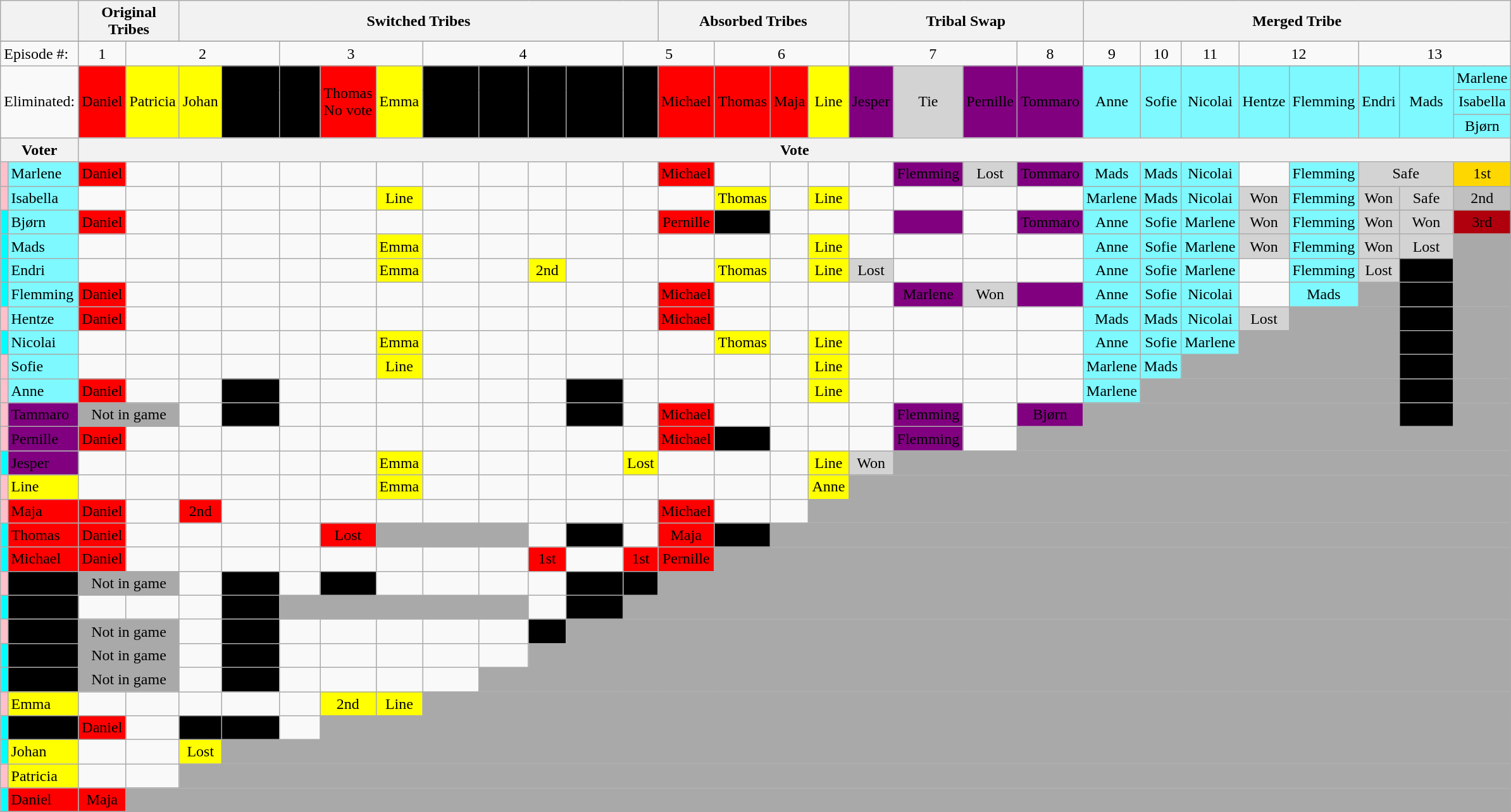<table class="wikitable" style="text-align:center">
<tr>
<th colspan=2></th>
<th colspan=2>Original Tribes</th>
<th colspan=10>Switched Tribes</th>
<th colspan=4>Absorbed Tribes</th>
<th colspan=4>Tribal Swap</th>
<th colspan=8>Merged Tribe</th>
</tr>
<tr>
</tr>
<tr>
<td colspan="2" style="text-align:left;">Episode #:</td>
<td>1</td>
<td colspan=3>2</td>
<td colspan=3>3</td>
<td colspan=4>4</td>
<td colspan=2>5</td>
<td colspan=3>6</td>
<td colspan=3>7</td>
<td colspan=1>8</td>
<td colspan=1>9</td>
<td colspan=1>10</td>
<td colspan=1>11</td>
<td colspan=2>12</td>
<td colspan=3>13</td>
</tr>
<tr>
<td colspan="2" rowspan="3" style="text-align:left;">Eliminated:</td>
<td colspan="1" rowspan="3" bgcolor="red">Daniel<br></td>
<td colspan="1" rowspan="3" bgcolor="yellow">Patricia<br></td>
<td colspan="1" rowspan="3" bgcolor="yellow">Johan<br></td>
<td colspan="1" rowspan="3" bgcolor="black"><span>Andreas<br></span></td>
<td colspan="1" rowspan="3" bgcolor="black"><span>Brian<br></span></td>
<td colspan="1" rowspan="3" bgcolor="red">Thomas<br>No vote</td>
<td colspan="1" rowspan="3" bgcolor="yellow">Emma<br></td>
<td colspan="1" rowspan="3" bgcolor="black"><span>Mathias<br>No vote</span></td>
<td colspan="1" rowspan="3" bgcolor="black"><span>Backer<br></span></td>
<td colspan="1" rowspan="3" bgcolor="black"><span>Ditte<br></span></td>
<td colspan="1" rowspan="3" bgcolor="black"><span>Andreas<br></span></td>
<td colspan="1" rowspan="3" bgcolor="black"><span>Tina<br></span></td>
<td colspan="1" rowspan="3" bgcolor="red">Michael<br></td>
<td colspan="1" rowspan="3" bgcolor="red">Thomas<br></td>
<td colspan="1" rowspan="3" bgcolor="red">Maja<br></td>
<td colspan="1" rowspan="3" bgcolor="yellow">Line<br></td>
<td colspan="1" rowspan="3" bgcolor="purple">Jesper<br></td>
<td colspan="1" rowspan="3" bgcolor="lightgray">Tie</td>
<td colspan="1" rowspan="3" bgcolor="purple">Pernille<br></td>
<td colspan="1" rowspan="3" bgcolor="purple">Tommaro<br></td>
<td colspan="1" rowspan="3" bgcolor="7DF9FF">Anne<br></td>
<td colspan="1" rowspan="3" bgcolor="7DF9FF">Sofie<br></td>
<td colspan="1" rowspan="3" bgcolor="7DF9FF">Nicolai<br></td>
<td colspan="1" rowspan="3" bgcolor="7DF9FF">Hentze<br></td>
<td colspan="1" rowspan="3" bgcolor="7DF9FF">Flemming<br></td>
<td colspan="1" rowspan="3" bgcolor="7DF9FF">Endri<br></td>
<td colspan="1" rowspan="3" bgcolor="7DF9FF">Mads<br></td>
<td colspan="1" rowspan="1" bgcolor="7DF9FF">Marlene</td>
</tr>
<tr>
<td colspan="1" rowspan="1" bgcolor="7DF9FF">Isabella</td>
</tr>
<tr>
<td colspan="1" rowspan="1" bgcolor="7DF9FF">Bjørn</td>
</tr>
<tr>
<th colspan=2>Voter</th>
<th colspan=28>Vote</th>
</tr>
<tr>
<td style="background:pink"></td>
<td align="left" bgcolor="7DF9FF">Marlene</td>
<td bgcolor="red">Daniel</td>
<td></td>
<td></td>
<td></td>
<td></td>
<td></td>
<td></td>
<td></td>
<td></td>
<td></td>
<td></td>
<td></td>
<td bgcolor="red">Michael</td>
<td></td>
<td></td>
<td></td>
<td></td>
<td bgcolor="purple">Flemming</td>
<td bgcolor="lightgray">Lost</td>
<td bgcolor="purple">Tommaro</td>
<td bgcolor="7DF9FF">Mads</td>
<td bgcolor="7DF9FF">Mads</td>
<td bgcolor="7DF9FF">Nicolai</td>
<td></td>
<td bgcolor="7DF9FF">Flemming</td>
<td bgcolor="lightgray" colspan="2">Safe</td>
<td bgcolor="gold">1st</td>
</tr>
<tr>
<td style="background:pink"></td>
<td align="left" bgcolor="7DF9FF">Isabella</td>
<td></td>
<td></td>
<td></td>
<td></td>
<td></td>
<td></td>
<td bgcolor="yellow">Line</td>
<td></td>
<td></td>
<td></td>
<td></td>
<td></td>
<td></td>
<td bgcolor="yellow">Thomas</td>
<td></td>
<td bgcolor="yellow">Line</td>
<td></td>
<td></td>
<td></td>
<td></td>
<td bgcolor="7DF9FF">Marlene</td>
<td bgcolor="7DF9FF">Mads</td>
<td bgcolor="7DF9FF">Nicolai</td>
<td bgcolor="lightgray">Won</td>
<td bgcolor="7DF9FF">Flemming</td>
<td bgcolor="lightgray">Won</td>
<td bgcolor="lightgray">Safe</td>
<td bgcolor="silver">2nd</td>
</tr>
<tr>
<td style="background:cyan"></td>
<td align="left" bgcolor="7DF9FF">Bjørn</td>
<td bgcolor="red">Daniel</td>
<td></td>
<td></td>
<td></td>
<td></td>
<td></td>
<td></td>
<td></td>
<td></td>
<td></td>
<td></td>
<td></td>
<td bgcolor="red">Pernille</td>
<td bgcolor="black"></td>
<td></td>
<td></td>
<td></td>
<td bgcolor="purple"></td>
<td></td>
<td bgcolor="purple">Tommaro</td>
<td bgcolor="7DF9FF">Anne</td>
<td bgcolor="7DF9FF">Sofie</td>
<td bgcolor="7DF9FF">Marlene</td>
<td bgcolor="lightgray">Won</td>
<td bgcolor="7DF9FF">Flemming</td>
<td bgcolor="lightgray">Won</td>
<td bgcolor="lightgray">Won</td>
<td bgcolor="bronze">3rd</td>
</tr>
<tr>
<td style="background:cyan"></td>
<td align="left" bgcolor="7DF9FF">Mads</td>
<td></td>
<td></td>
<td></td>
<td></td>
<td></td>
<td></td>
<td bgcolor="yellow">Emma</td>
<td></td>
<td></td>
<td></td>
<td></td>
<td></td>
<td></td>
<td></td>
<td></td>
<td bgcolor="yellow">Line</td>
<td></td>
<td></td>
<td></td>
<td></td>
<td bgcolor="7DF9FF">Anne</td>
<td bgcolor="7DF9FF">Sofie</td>
<td bgcolor="7DF9FF">Marlene</td>
<td bgcolor="lightgray">Won</td>
<td bgcolor="7DF9FF">Flemming</td>
<td bgcolor="lightgray">Won</td>
<td bgcolor="lightgray">Lost</td>
<td bgcolor="darkgray"></td>
</tr>
<tr>
<td style="background:cyan"></td>
<td align="left" bgcolor="7DF9FF">Endri</td>
<td></td>
<td></td>
<td></td>
<td></td>
<td></td>
<td></td>
<td bgcolor="yellow">Emma</td>
<td></td>
<td></td>
<td bgcolor="yellow">2nd</td>
<td></td>
<td></td>
<td></td>
<td bgcolor="yellow">Thomas</td>
<td></td>
<td bgcolor="yellow">Line</td>
<td bgcolor="lightgray">Lost</td>
<td></td>
<td></td>
<td></td>
<td bgcolor="7DF9FF">Anne</td>
<td bgcolor="7DF9FF">Sofie</td>
<td bgcolor="7DF9FF">Marlene</td>
<td></td>
<td bgcolor="7DF9FF">Flemming</td>
<td bgcolor="lightgray">Lost</td>
<td bgcolor="black"><span>Mads</span></td>
<td bgcolor="darkgray"></td>
</tr>
<tr>
<td style="background:cyan"></td>
<td align="left" bgcolor="7DF9FF">Flemming</td>
<td bgcolor="red">Daniel</td>
<td></td>
<td></td>
<td></td>
<td></td>
<td></td>
<td></td>
<td></td>
<td></td>
<td></td>
<td></td>
<td></td>
<td bgcolor="red">Michael</td>
<td></td>
<td></td>
<td></td>
<td></td>
<td bgcolor="purple">Marlene</td>
<td bgcolor="lightgray">Won</td>
<td bgcolor="purple"></td>
<td bgcolor="7DF9FF">Anne</td>
<td bgcolor="7DF9FF">Sofie</td>
<td bgcolor="7DF9FF">Nicolai</td>
<td></td>
<td bgcolor="7DF9FF">Mads</td>
<td bgcolor="darkgray"></td>
<td bgcolor="black"><span>Isabella</span></td>
<td bgcolor="darkgray"></td>
</tr>
<tr>
<td style="background:pink"></td>
<td align="left" bgcolor="7DF9FF">Hentze</td>
<td bgcolor="red">Daniel</td>
<td></td>
<td></td>
<td></td>
<td></td>
<td></td>
<td></td>
<td></td>
<td></td>
<td></td>
<td></td>
<td></td>
<td bgcolor="red">Michael</td>
<td></td>
<td></td>
<td></td>
<td></td>
<td></td>
<td></td>
<td></td>
<td bgcolor="7DF9FF">Mads</td>
<td bgcolor="7DF9FF">Mads</td>
<td bgcolor="7DF9FF">Nicolai</td>
<td bgcolor="lightgray">Lost</td>
<td bgcolor="darkgray" colspan="2"></td>
<td bgcolor="black"><span>Isabella</span></td>
<td bgcolor="darkgray"></td>
</tr>
<tr>
<td style="background:cyan"></td>
<td align="left" bgcolor="7DF9FF">Nicolai</td>
<td></td>
<td></td>
<td></td>
<td></td>
<td></td>
<td></td>
<td bgcolor="yellow">Emma</td>
<td></td>
<td></td>
<td></td>
<td></td>
<td></td>
<td></td>
<td bgcolor="yellow">Thomas</td>
<td></td>
<td bgcolor="yellow">Line</td>
<td></td>
<td></td>
<td></td>
<td></td>
<td bgcolor="7DF9FF">Anne</td>
<td bgcolor="7DF9FF">Sofie</td>
<td bgcolor="7DF9FF">Marlene</td>
<td bgcolor="darkgray" colspan="3"></td>
<td bgcolor="black"><span>Mads</span></td>
<td bgcolor="darkgray"></td>
</tr>
<tr>
<td style="background:pink"></td>
<td align="left" bgcolor="7DF9FF">Sofie</td>
<td></td>
<td></td>
<td></td>
<td></td>
<td></td>
<td></td>
<td bgcolor="yellow">Line</td>
<td></td>
<td></td>
<td></td>
<td></td>
<td></td>
<td></td>
<td></td>
<td></td>
<td bgcolor="yellow">Line</td>
<td></td>
<td></td>
<td></td>
<td></td>
<td bgcolor="7DF9FF">Marlene</td>
<td bgcolor="7DF9FF">Mads</td>
<td bgcolor="darkgray" colspan="4"></td>
<td bgcolor="black"><span>Isabella</span></td>
<td bgcolor="darkgray"></td>
</tr>
<tr>
<td style="background:pink"></td>
<td align="left" bgcolor="7DF9FF">Anne</td>
<td bgcolor="red">Daniel</td>
<td></td>
<td></td>
<td bgcolor="black"><span>Andreas</span></td>
<td></td>
<td></td>
<td></td>
<td></td>
<td></td>
<td></td>
<td bgcolor="black"><span>Andreas</span></td>
<td></td>
<td></td>
<td></td>
<td></td>
<td bgcolor="yellow">Line</td>
<td></td>
<td></td>
<td></td>
<td></td>
<td bgcolor="7DF9FF">Marlene</td>
<td bgcolor="darkgray" colspan="5"></td>
<td bgcolor="black"><span>Isabella</span></td>
<td bgcolor="darkgray"></td>
</tr>
<tr>
<td style="background:pink"></td>
<td align="left" bgcolor="purple">Tammaro</td>
<td colspan="2" bgcolor="darkgray">Not in game</td>
<td></td>
<td bgcolor="black"><span>Andreas</span></td>
<td></td>
<td></td>
<td></td>
<td></td>
<td></td>
<td></td>
<td bgcolor="black"><span>Andreas</span></td>
<td></td>
<td bgcolor="red">Michael</td>
<td></td>
<td></td>
<td></td>
<td></td>
<td bgcolor="purple">Flemming</td>
<td></td>
<td bgcolor="purple">Bjørn</td>
<td bgcolor="darkgray" colspan="6"></td>
<td bgcolor="black"><span>Mads</span></td>
<td bgcolor="darkgray"></td>
</tr>
<tr>
<td style="background:pink"></td>
<td align="left" bgcolor="purple">Pernille</td>
<td bgcolor="red">Daniel</td>
<td></td>
<td></td>
<td></td>
<td></td>
<td></td>
<td></td>
<td></td>
<td></td>
<td></td>
<td></td>
<td></td>
<td bgcolor="red">Michael</td>
<td bgcolor="black"></td>
<td></td>
<td></td>
<td></td>
<td bgcolor="purple">Flemming</td>
<td></td>
<td bgcolor="darkgray" colspan="9"></td>
</tr>
<tr>
<td style="background:cyan"></td>
<td align="left" bgcolor="purple">Jesper</td>
<td></td>
<td></td>
<td></td>
<td></td>
<td></td>
<td></td>
<td bgcolor="yellow">Emma</td>
<td></td>
<td></td>
<td></td>
<td></td>
<td bgcolor="yellow">Lost</td>
<td></td>
<td></td>
<td></td>
<td bgcolor="yellow">Line</td>
<td bgcolor="lightgray">Won</td>
<td bgcolor="darkgray" colspan="11"></td>
</tr>
<tr>
<td style="background:pink"></td>
<td align="left" bgcolor="yellow">Line</td>
<td></td>
<td></td>
<td></td>
<td></td>
<td></td>
<td></td>
<td bgcolor="yellow">Emma</td>
<td></td>
<td></td>
<td></td>
<td></td>
<td></td>
<td></td>
<td></td>
<td></td>
<td bgcolor="yellow">Anne</td>
<td bgcolor="darkgray" colspan="12"></td>
</tr>
<tr>
<td style="background:pink"></td>
<td align="left" bgcolor="red">Maja</td>
<td bgcolor="red">Daniel</td>
<td></td>
<td bgcolor="red">2nd</td>
<td></td>
<td></td>
<td></td>
<td></td>
<td></td>
<td></td>
<td></td>
<td></td>
<td></td>
<td bgcolor="red">Michael</td>
<td></td>
<td></td>
<td bgcolor="darkgray" colspan="13"></td>
</tr>
<tr>
<td style="background:cyan"></td>
<td align="left" bgcolor="red">Thomas</td>
<td bgcolor="red">Daniel</td>
<td></td>
<td></td>
<td></td>
<td></td>
<td bgcolor="red">Lost</td>
<td bgcolor="darkgray" colspan="3"></td>
<td></td>
<td bgcolor="black"><span>Andreas</span></td>
<td></td>
<td bgcolor="red">Maja</td>
<td bgcolor="black"></td>
<td bgcolor="darkgray" colspan="14"></td>
</tr>
<tr>
<td style="background:cyan"></td>
<td align="left" bgcolor="red">Michael</td>
<td bgcolor="red">Daniel</td>
<td></td>
<td></td>
<td></td>
<td></td>
<td></td>
<td></td>
<td></td>
<td></td>
<td bgcolor="red">1st</td>
<td></td>
<td bgcolor="red">1st</td>
<td bgcolor="red">Pernille</td>
<td bgcolor="darkgray" colspan="15"></td>
</tr>
<tr>
<td style="background:pink"></td>
<td align="left" bgcolor="black"><span>Tina</span></td>
<td colspan="2" bgcolor="darkgray">Not in game</td>
<td></td>
<td bgcolor="black"><span>Andreas</span></td>
<td></td>
<td bgcolor="black"><span>1st</span></td>
<td></td>
<td></td>
<td></td>
<td></td>
<td bgcolor="black"><span>Andreas</span></td>
<td bgcolor="black"><span>2nd</span></td>
<td bgcolor="darkgray" colspan="16"></td>
</tr>
<tr>
<td style="background:cyan"></td>
<td align="left" bgcolor="black"><span>Andreas</span></td>
<td></td>
<td></td>
<td></td>
<td bgcolor="black"></td>
<td bgcolor="darkgray" colspan="5"></td>
<td></td>
<td bgcolor="black"><span>Thomas</span></td>
<td bgcolor="darkgray" colspan="17"></td>
</tr>
<tr>
<td style="background:pink"></td>
<td align="left" bgcolor="black"><span>Ditte</span></td>
<td colspan="2" bgcolor="darkgray">Not in game</td>
<td></td>
<td bgcolor="black"><span>Andreas</span></td>
<td></td>
<td></td>
<td></td>
<td></td>
<td></td>
<td bgcolor="black"><span>Lost</span></td>
<td bgcolor="darkgray" colspan="18"></td>
</tr>
<tr>
<td style="background:cyan"></td>
<td align="left" bgcolor="black"><span>Backer</span></td>
<td colspan="2" bgcolor="darkgray">Not in game</td>
<td></td>
<td bgcolor="black"></td>
<td></td>
<td></td>
<td></td>
<td></td>
<td></td>
<td bgcolor="darkgray" colspan="19"></td>
</tr>
<tr>
<td style="background:cyan"></td>
<td align="left" bgcolor="black"><span>Mathias</span></td>
<td colspan="2" bgcolor="darkgray">Not in game</td>
<td></td>
<td bgcolor="black"></td>
<td></td>
<td></td>
<td></td>
<td></td>
<td bgcolor="darkgray" colspan="20"></td>
</tr>
<tr>
<td style="background:pink"></td>
<td align="left" bgcolor="yellow">Emma</td>
<td></td>
<td></td>
<td></td>
<td></td>
<td></td>
<td bgcolor="yellow">2nd</td>
<td bgcolor="yellow">Line</td>
<td bgcolor="darkgray" colspan="21"></td>
</tr>
<tr>
<td style="background:cyan"></td>
<td align="left" bgcolor="black"><span>Brian</span></td>
<td bgcolor="red">Daniel</td>
<td></td>
<td bgcolor="black"><span>1st</span></td>
<td bgcolor="black"><span>Andreas</span></td>
<td></td>
<td bgcolor="darkgray" colspan="23"></td>
</tr>
<tr>
<td style="background:cyan"></td>
<td align="left" bgcolor="yellow">Johan</td>
<td></td>
<td></td>
<td bgcolor="yellow">Lost</td>
<td bgcolor="darkgray" colspan=25></td>
</tr>
<tr>
<td style="background:pink"></td>
<td align="left" bgcolor="yellow">Patricia</td>
<td></td>
<td></td>
<td bgcolor="darkgray" colspan=26></td>
</tr>
<tr>
<td style="background:cyan"></td>
<td align="left" bgcolor="red">Daniel</td>
<td bgcolor="red">Maja</td>
<td bgcolor="darkgray" colspan=27></td>
</tr>
<tr>
</tr>
</table>
